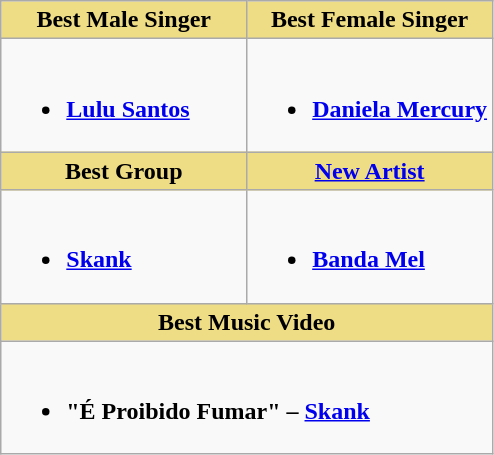<table class="wikitable" style="width=">
<tr>
<th scope="col" width="50%" style="background:#EEDD85;">Best Male Singer</th>
<th scope="col" width="50%" style="background:#EEDD85;">Best Female Singer</th>
</tr>
<tr>
<td style="vertical-align:top"><br><ul><li><strong><a href='#'>Lulu Santos</a></strong></li></ul></td>
<td style="vertical-align:top"><br><ul><li><strong><a href='#'>Daniela Mercury</a></strong></li></ul></td>
</tr>
<tr>
<th scope="col" width="50%" style="background:#EEDD85;">Best Group</th>
<th scope="col" width="50%" style="background:#EEDD85;"><a href='#'>New Artist</a></th>
</tr>
<tr>
<td style="vertical-align:top"><br><ul><li><strong><a href='#'>Skank</a></strong></li></ul></td>
<td style="vertical-align:top"><br><ul><li><strong><a href='#'>Banda Mel</a></strong></li></ul></td>
</tr>
<tr>
<th colspan="2" scope="col" width="50%" style="background:#EEDD85;">Best Music Video</th>
</tr>
<tr>
<td colspan="2" style="vertical-align:top"><br><ul><li><strong>"É Proibido Fumar" – <a href='#'>Skank</a></strong></li></ul></td>
</tr>
</table>
